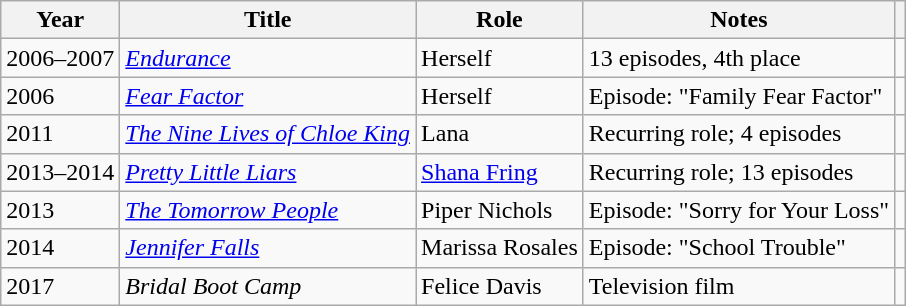<table class="wikitable sortable">
<tr>
<th>Year</th>
<th>Title</th>
<th>Role</th>
<th class="unsortable">Notes</th>
<th></th>
</tr>
<tr>
<td>2006–2007</td>
<td><em><a href='#'>Endurance</a></em></td>
<td>Herself</td>
<td>13 episodes, 4th place</td>
<td></td>
</tr>
<tr>
<td>2006</td>
<td><em><a href='#'>Fear Factor</a></em></td>
<td>Herself</td>
<td>Episode: "Family Fear Factor"</td>
<td></td>
</tr>
<tr>
<td>2011</td>
<td><em><a href='#'>The Nine Lives of Chloe King</a></em></td>
<td>Lana</td>
<td>Recurring role; 4 episodes</td>
<td></td>
</tr>
<tr>
<td>2013–2014</td>
<td><em><a href='#'>Pretty Little Liars</a></em></td>
<td><a href='#'>Shana Fring</a></td>
<td>Recurring role; 13 episodes</td>
<td></td>
</tr>
<tr>
<td>2013</td>
<td><em><a href='#'>The Tomorrow People</a></em></td>
<td>Piper Nichols</td>
<td>Episode: "Sorry for Your Loss"</td>
<td></td>
</tr>
<tr>
<td>2014</td>
<td><em><a href='#'>Jennifer Falls</a></em></td>
<td>Marissa Rosales</td>
<td>Episode: "School Trouble"</td>
<td></td>
</tr>
<tr>
<td>2017</td>
<td><em>Bridal Boot Camp</em></td>
<td>Felice Davis</td>
<td>Television film</td>
<td></td>
</tr>
</table>
